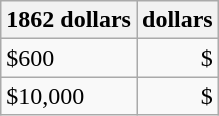<table class=wikitable>
<tr>
<th>1862 dollars</th>
<th> dollars</th>
</tr>
<tr>
<td>$600</td>
<td align="right">$</td>
</tr>
<tr>
<td>$10,000</td>
<td align="right">$</td>
</tr>
</table>
